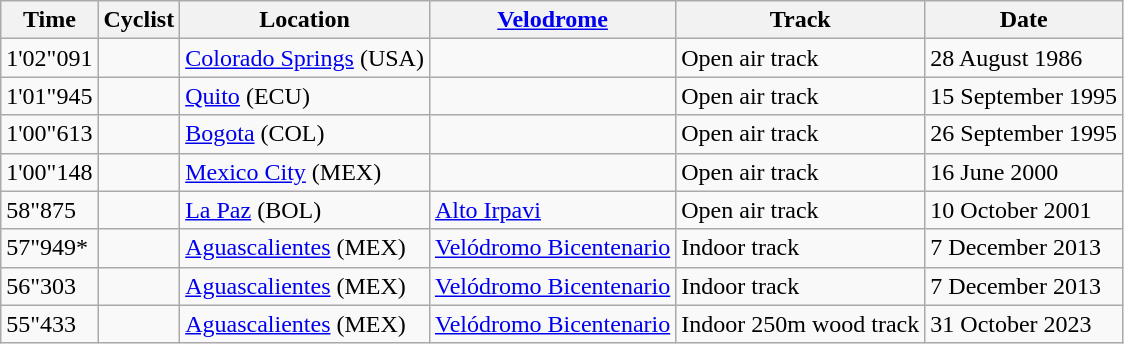<table class="wikitable">
<tr align="left">
<th>Time</th>
<th>Cyclist</th>
<th>Location</th>
<th><a href='#'>Velodrome</a></th>
<th>Track</th>
<th>Date</th>
</tr>
<tr>
<td>1'02"091</td>
<td></td>
<td><a href='#'>Colorado Springs</a> (USA)</td>
<td></td>
<td>Open air track</td>
<td>28 August 1986</td>
</tr>
<tr>
<td>1'01"945</td>
<td></td>
<td><a href='#'>Quito</a> (ECU)</td>
<td></td>
<td>Open air track</td>
<td>15 September 1995</td>
</tr>
<tr>
<td>1'00"613</td>
<td></td>
<td><a href='#'>Bogota</a> (COL)</td>
<td></td>
<td>Open air track</td>
<td>26 September 1995</td>
</tr>
<tr>
<td>1'00"148</td>
<td></td>
<td><a href='#'>Mexico City</a> (MEX)</td>
<td></td>
<td>Open air track</td>
<td>16 June 2000</td>
</tr>
<tr>
<td>58"875</td>
<td></td>
<td><a href='#'>La Paz</a> (BOL)</td>
<td><a href='#'>Alto Irpavi</a></td>
<td>Open air track</td>
<td>10 October 2001</td>
</tr>
<tr>
<td>57"949*</td>
<td></td>
<td><a href='#'>Aguascalientes</a> (MEX)</td>
<td><a href='#'>Velódromo Bicentenario</a></td>
<td>Indoor track</td>
<td>7 December 2013</td>
</tr>
<tr>
<td>56"303</td>
<td></td>
<td><a href='#'>Aguascalientes</a> (MEX)</td>
<td><a href='#'>Velódromo Bicentenario</a></td>
<td>Indoor track</td>
<td>7 December 2013</td>
</tr>
<tr>
<td>55"433</td>
<td></td>
<td><a href='#'>Aguascalientes</a> (MEX)</td>
<td><a href='#'>Velódromo Bicentenario</a></td>
<td>Indoor 250m wood track</td>
<td>31 October 2023</td>
</tr>
</table>
